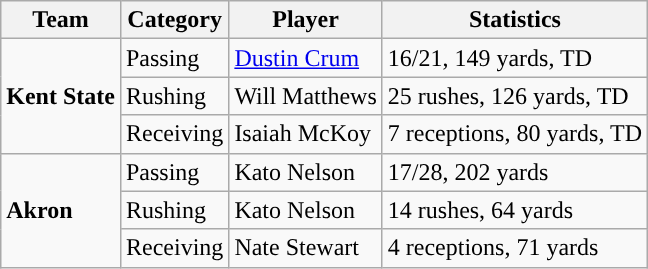<table class="wikitable" style="float: left;">
<tr>
<th>Team</th>
<th>Category</th>
<th>Player</th>
<th>Statistics</th>
</tr>
<tr>
<td rowspan=3><strong>Kent State</strong></td>
<td>Passing</td>
<td><a href='#'>Dustin Crum</a></td>
<td>16/21, 149 yards, TD</td>
</tr>
<tr>
<td>Rushing</td>
<td>Will Matthews</td>
<td>25 rushes, 126 yards, TD</td>
</tr>
<tr>
<td>Receiving</td>
<td>Isaiah McKoy</td>
<td>7 receptions, 80 yards, TD</td>
</tr>
<tr>
<td rowspan=3><strong>Akron</strong></td>
<td>Passing</td>
<td>Kato Nelson</td>
<td>17/28, 202 yards</td>
</tr>
<tr>
<td>Rushing</td>
<td>Kato Nelson</td>
<td>14 rushes, 64 yards</td>
</tr>
<tr>
<td>Receiving</td>
<td>Nate Stewart</td>
<td>4 receptions, 71 yards</td>
</tr>
</table>
